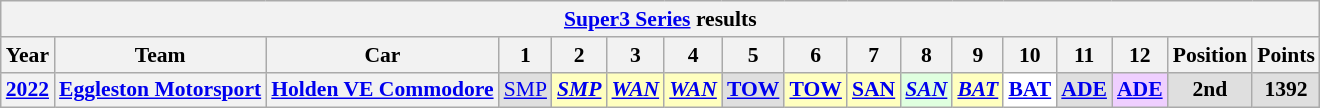<table class="wikitable" style="text-align:center; font-size:90%">
<tr>
<th colspan=45><a href='#'>Super3 Series</a> results</th>
</tr>
<tr>
<th>Year</th>
<th>Team</th>
<th>Car</th>
<th>1</th>
<th>2</th>
<th>3</th>
<th>4</th>
<th>5</th>
<th>6</th>
<th>7</th>
<th>8</th>
<th>9</th>
<th>10</th>
<th>11</th>
<th>12</th>
<th>Position</th>
<th>Points</th>
</tr>
<tr>
<th><a href='#'>2022</a></th>
<th><a href='#'>Eggleston Motorsport</a></th>
<th><a href='#'>Holden VE Commodore</a></th>
<td style=background:#dfdfdf><a href='#'>SMP</a><br></td>
<td style=background:#ffffbf><strong><em><a href='#'>SMP</a></em></strong><br></td>
<td style=background:#ffffbf><strong><em><a href='#'>WAN</a></em></strong><br></td>
<td style=background:#ffffbf><strong><em><a href='#'>WAN</a></em></strong><br></td>
<td style=background:#dfdfdf><strong><a href='#'>TOW</a></strong><br></td>
<td style=background:#ffffbf><strong><a href='#'>TOW</a></strong><br></td>
<td style=background:#ffffbf><strong><a href='#'>SAN</a></strong><br></td>
<td style=background:#dfffdf><strong><em><a href='#'>SAN</a></em></strong><br></td>
<td style=background:#ffffbf><strong><em><a href='#'>BAT</a></em></strong><br></td>
<td style=background:#ffffff><strong><a href='#'>BAT</a></strong><br></td>
<td style=background:#dfdfdf><strong><a href='#'>ADE</a></strong><br></td>
<td style=background:#efcfff><strong><a href='#'>ADE</a></strong><br></td>
<th style=background:#dfdfdf>2nd</th>
<th style=background:#dfdfdf>1392</th>
</tr>
</table>
